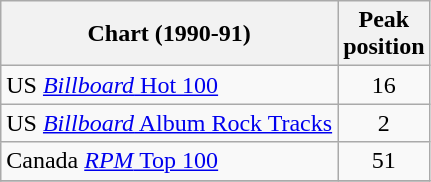<table class="wikitable sortable">
<tr>
<th>Chart (1990-91)</th>
<th>Peak<br>position</th>
</tr>
<tr>
<td>US <a href='#'><em>Billboard</em> Hot 100</a></td>
<td style="text-align:center;">16</td>
</tr>
<tr>
<td>US <a href='#'><em>Billboard</em> Album Rock Tracks</a></td>
<td style="text-align:center;">2</td>
</tr>
<tr>
<td>Canada <a href='#'><em>RPM</em> Top 100</a></td>
<td style="text-align:center;">51</td>
</tr>
<tr>
</tr>
</table>
